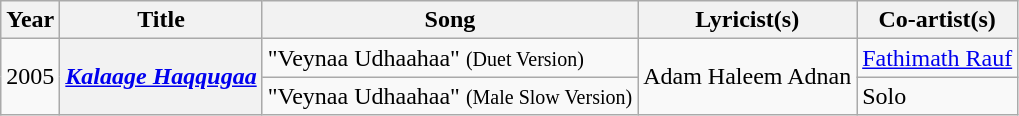<table class="wikitable plainrowheaders">
<tr>
<th scope="col">Year</th>
<th scope="col">Title</th>
<th scope="col">Song</th>
<th scope="col">Lyricist(s)</th>
<th scope="col">Co-artist(s)</th>
</tr>
<tr>
<td rowspan="2">2005</td>
<th scope="row" rowspan="2"><em><a href='#'>Kalaage Haqqugaa</a></em></th>
<td>"Veynaa Udhaahaa" <small>(Duet Version)</small></td>
<td rowspan="2">Adam Haleem Adnan</td>
<td><a href='#'>Fathimath Rauf</a></td>
</tr>
<tr>
<td>"Veynaa Udhaahaa" <small>(Male Slow Version)</small></td>
<td>Solo</td>
</tr>
</table>
